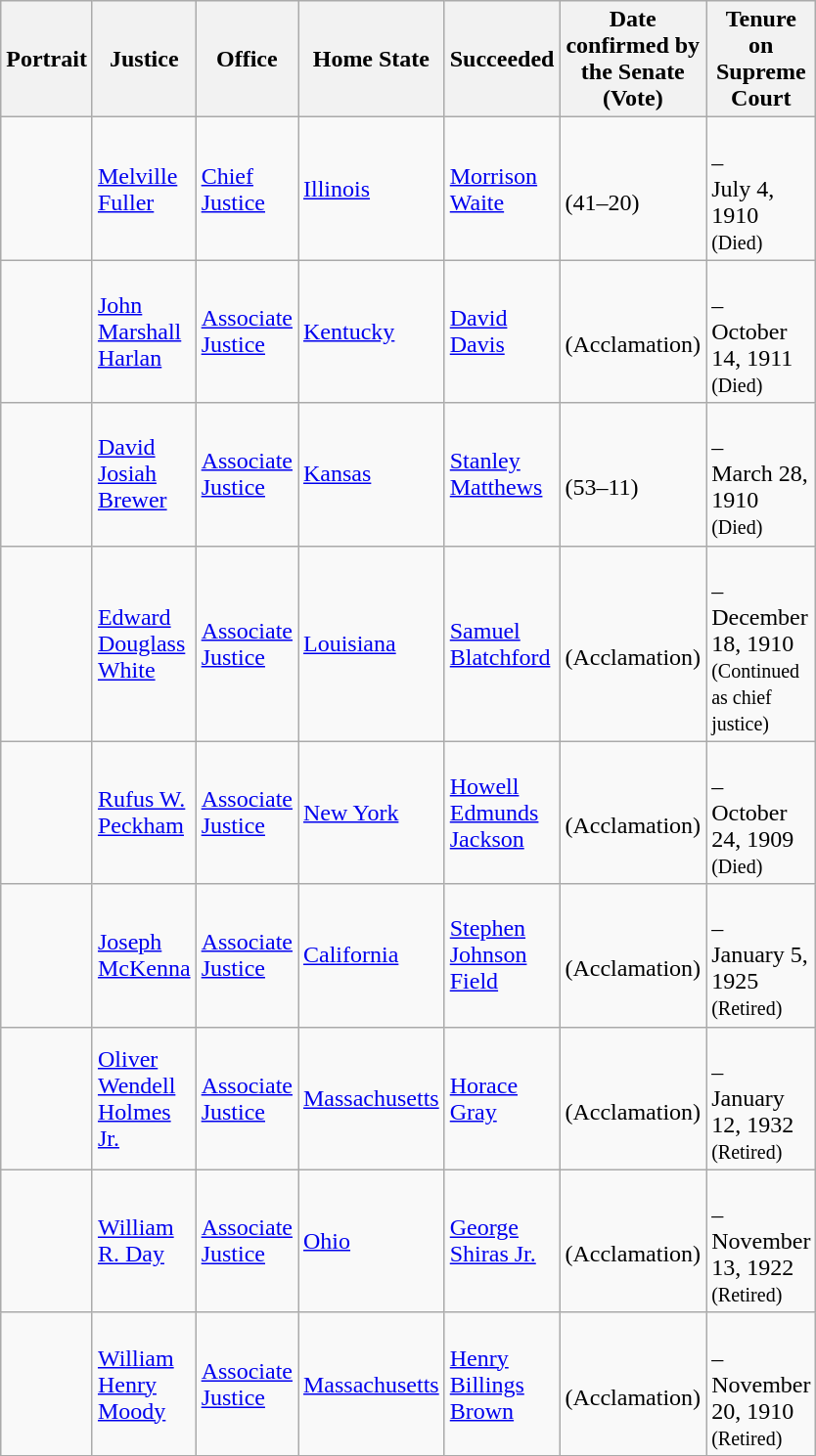<table class="wikitable sortable">
<tr>
<th scope="col" style="width: 10px;">Portrait</th>
<th scope="col" style="width: 10px;">Justice</th>
<th scope="col" style="width: 10px;">Office</th>
<th scope="col" style="width: 10px;">Home State</th>
<th scope="col" style="width: 10px;">Succeeded</th>
<th scope="col" style="width: 10px;">Date confirmed by the Senate<br>(Vote)</th>
<th scope="col" style="width: 10px;">Tenure on Supreme Court</th>
</tr>
<tr>
<td></td>
<td><a href='#'>Melville Fuller</a></td>
<td><a href='#'>Chief Justice</a></td>
<td><a href='#'>Illinois</a></td>
<td><a href='#'>Morrison Waite</a></td>
<td><br>(41–20)</td>
<td><br>–<br>July 4, 1910<br><small>(Died)</small></td>
</tr>
<tr>
<td></td>
<td><a href='#'>John Marshall Harlan</a></td>
<td><a href='#'>Associate Justice</a></td>
<td><a href='#'>Kentucky</a></td>
<td><a href='#'>David Davis</a></td>
<td><br>(Acclamation)</td>
<td><br>–<br>October 14, 1911<br><small>(Died)</small></td>
</tr>
<tr>
<td></td>
<td><a href='#'>David Josiah Brewer</a></td>
<td><a href='#'>Associate Justice</a></td>
<td><a href='#'>Kansas</a></td>
<td><a href='#'>Stanley Matthews</a></td>
<td><br>(53–11)</td>
<td><br>–<br>March 28, 1910<br><small>(Died)</small></td>
</tr>
<tr>
<td></td>
<td><a href='#'>Edward Douglass White</a></td>
<td><a href='#'>Associate Justice</a></td>
<td><a href='#'>Louisiana</a></td>
<td><a href='#'>Samuel Blatchford</a></td>
<td><br>(Acclamation)</td>
<td><br>–<br>December 18, 1910<br><small>(Continued as chief justice)</small></td>
</tr>
<tr>
<td></td>
<td><a href='#'>Rufus W. Peckham</a></td>
<td><a href='#'>Associate Justice</a></td>
<td><a href='#'>New York</a></td>
<td><a href='#'>Howell Edmunds Jackson</a></td>
<td><br>(Acclamation)</td>
<td><br>–<br>October 24, 1909<br><small>(Died)</small></td>
</tr>
<tr>
<td></td>
<td><a href='#'>Joseph McKenna</a></td>
<td><a href='#'>Associate Justice</a></td>
<td><a href='#'>California</a></td>
<td><a href='#'>Stephen Johnson Field</a></td>
<td><br>(Acclamation)</td>
<td><br>–<br>January 5, 1925<br><small>(Retired)</small></td>
</tr>
<tr>
<td></td>
<td><a href='#'>Oliver Wendell Holmes Jr.</a></td>
<td><a href='#'>Associate Justice</a></td>
<td><a href='#'>Massachusetts</a></td>
<td><a href='#'>Horace Gray</a></td>
<td><br>(Acclamation)</td>
<td><br>–<br>January 12, 1932<br><small>(Retired)</small></td>
</tr>
<tr>
<td></td>
<td><a href='#'>William R. Day</a></td>
<td><a href='#'>Associate Justice</a></td>
<td><a href='#'>Ohio</a></td>
<td><a href='#'>George Shiras Jr.</a></td>
<td><br>(Acclamation)</td>
<td><br>–<br>November 13, 1922<br><small>(Retired)</small></td>
</tr>
<tr>
<td></td>
<td><a href='#'>William Henry Moody</a></td>
<td><a href='#'>Associate Justice</a></td>
<td><a href='#'>Massachusetts</a></td>
<td><a href='#'>Henry Billings Brown</a></td>
<td><br>(Acclamation)</td>
<td><br>–<br>November 20, 1910<br><small>(Retired)</small></td>
</tr>
<tr>
</tr>
</table>
